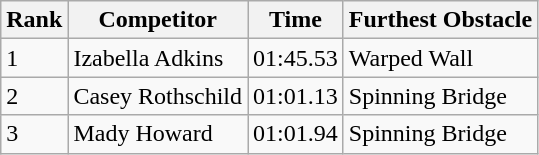<table class="wikitable sortable mw-collapsible">
<tr>
<th>Rank</th>
<th>Competitor</th>
<th>Time</th>
<th>Furthest Obstacle</th>
</tr>
<tr>
<td>1</td>
<td>Izabella Adkins</td>
<td>01:45.53</td>
<td>Warped Wall</td>
</tr>
<tr>
<td>2</td>
<td>Casey Rothschild</td>
<td>01:01.13</td>
<td>Spinning Bridge</td>
</tr>
<tr>
<td>3</td>
<td>Mady Howard</td>
<td>01:01.94</td>
<td>Spinning Bridge</td>
</tr>
</table>
